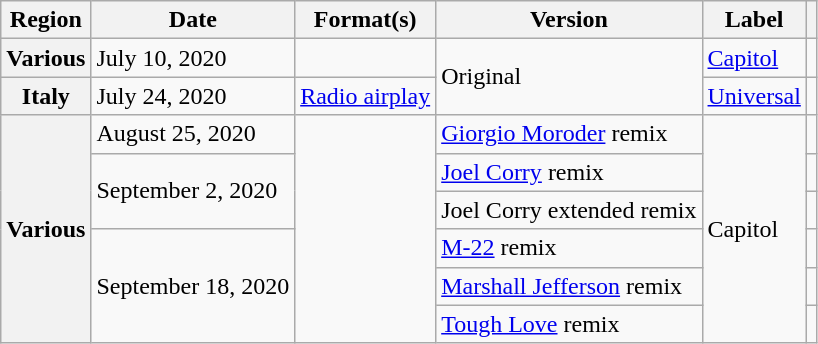<table class="wikitable plainrowheaders">
<tr>
<th scope="col">Region</th>
<th scope="col">Date</th>
<th scope="col">Format(s)</th>
<th scope="col">Version</th>
<th scope="col">Label</th>
<th scope="col"></th>
</tr>
<tr>
<th scope="row">Various</th>
<td>July 10, 2020</td>
<td></td>
<td rowspan="2">Original</td>
<td><a href='#'>Capitol</a></td>
<td style="text-align:center;"></td>
</tr>
<tr>
<th scope="row">Italy</th>
<td>July 24, 2020</td>
<td><a href='#'>Radio airplay</a></td>
<td><a href='#'>Universal</a></td>
<td style="text-align:center;"></td>
</tr>
<tr>
<th scope="row" rowspan="6">Various</th>
<td>August 25, 2020</td>
<td rowspan="6"></td>
<td><a href='#'>Giorgio Moroder</a> remix</td>
<td rowspan="6">Capitol</td>
<td style="text-align:center;"></td>
</tr>
<tr>
<td rowspan="2">September 2, 2020</td>
<td><a href='#'>Joel Corry</a> remix</td>
<td style="text-align:center;"></td>
</tr>
<tr>
<td>Joel Corry extended remix</td>
<td style="text-align:center;"></td>
</tr>
<tr>
<td rowspan="3">September 18, 2020</td>
<td><a href='#'>M-22</a> remix</td>
<td style="text-align:center;"></td>
</tr>
<tr>
<td><a href='#'>Marshall Jefferson</a> remix</td>
<td style="text-align:center;"></td>
</tr>
<tr>
<td><a href='#'>Tough Love</a> remix</td>
<td style="text-align:center;"></td>
</tr>
</table>
